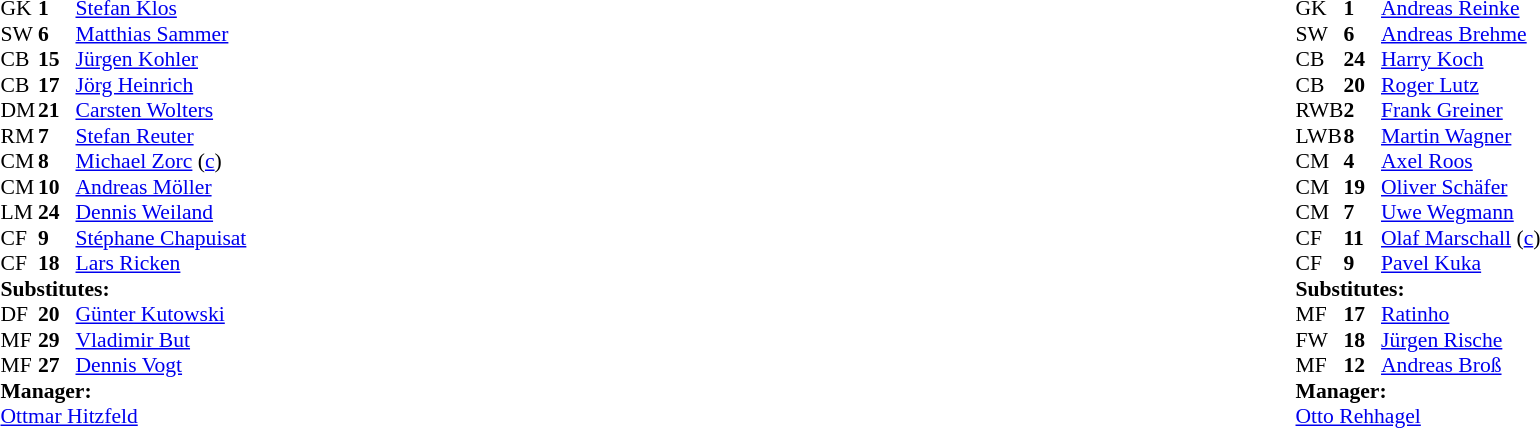<table width="100%">
<tr>
<td valign="top" width="40%"><br><table style="font-size:90%" cellspacing="0" cellpadding="0">
<tr>
<th width=25></th>
<th width=25></th>
</tr>
<tr>
<td>GK</td>
<td><strong>1</strong></td>
<td> <a href='#'>Stefan Klos</a></td>
</tr>
<tr>
<td>SW</td>
<td><strong>6</strong></td>
<td> <a href='#'>Matthias Sammer</a></td>
<td></td>
<td></td>
</tr>
<tr>
<td>CB</td>
<td><strong>15</strong></td>
<td> <a href='#'>Jürgen Kohler</a></td>
<td></td>
<td></td>
</tr>
<tr>
<td>CB</td>
<td><strong>17</strong></td>
<td> <a href='#'>Jörg Heinrich</a></td>
</tr>
<tr>
<td>DM</td>
<td><strong>21</strong></td>
<td> <a href='#'>Carsten Wolters</a></td>
</tr>
<tr>
<td>RM</td>
<td><strong>7</strong></td>
<td> <a href='#'>Stefan Reuter</a></td>
</tr>
<tr>
<td>CM</td>
<td><strong>8</strong></td>
<td> <a href='#'>Michael Zorc</a> (<a href='#'>c</a>)</td>
</tr>
<tr>
<td>CM</td>
<td><strong>10</strong></td>
<td> <a href='#'>Andreas Möller</a></td>
</tr>
<tr>
<td>LM</td>
<td><strong>24</strong></td>
<td> <a href='#'>Dennis Weiland</a></td>
</tr>
<tr>
<td>CF</td>
<td><strong>9</strong></td>
<td> <a href='#'>Stéphane Chapuisat</a></td>
</tr>
<tr>
<td>CF</td>
<td><strong>18</strong></td>
<td> <a href='#'>Lars Ricken</a></td>
<td></td>
<td></td>
</tr>
<tr>
<td colspan=3><strong>Substitutes:</strong></td>
</tr>
<tr>
<td>DF</td>
<td><strong>20</strong></td>
<td> <a href='#'>Günter Kutowski</a></td>
<td></td>
<td></td>
</tr>
<tr>
<td>MF</td>
<td><strong>29</strong></td>
<td> <a href='#'>Vladimir But</a></td>
<td></td>
<td></td>
</tr>
<tr>
<td>MF</td>
<td><strong>27</strong></td>
<td> <a href='#'>Dennis Vogt</a></td>
<td></td>
<td></td>
</tr>
<tr>
<td colspan=3><strong>Manager:</strong></td>
</tr>
<tr>
<td colspan=3> <a href='#'>Ottmar Hitzfeld</a></td>
</tr>
</table>
</td>
<td valign="top"></td>
<td valign="top" width="50%"><br><table style="font-size:90%; margin:auto" cellspacing="0" cellpadding="0">
<tr>
<th width=25></th>
<th width=25></th>
</tr>
<tr>
<td>GK</td>
<td><strong>1</strong></td>
<td> <a href='#'>Andreas Reinke</a></td>
</tr>
<tr>
<td>SW</td>
<td><strong>6</strong></td>
<td> <a href='#'>Andreas Brehme</a></td>
<td></td>
<td></td>
</tr>
<tr>
<td>CB</td>
<td><strong>24</strong></td>
<td> <a href='#'>Harry Koch</a></td>
</tr>
<tr>
<td>CB</td>
<td><strong>20</strong></td>
<td> <a href='#'>Roger Lutz</a></td>
</tr>
<tr>
<td>RWB</td>
<td><strong>2</strong></td>
<td> <a href='#'>Frank Greiner</a></td>
</tr>
<tr>
<td>LWB</td>
<td><strong>8</strong></td>
<td> <a href='#'>Martin Wagner</a></td>
</tr>
<tr>
<td>CM</td>
<td><strong>4</strong></td>
<td> <a href='#'>Axel Roos</a></td>
</tr>
<tr>
<td>CM</td>
<td><strong>19</strong></td>
<td> <a href='#'>Oliver Schäfer</a></td>
</tr>
<tr>
<td>CM</td>
<td><strong>7</strong></td>
<td> <a href='#'>Uwe Wegmann</a></td>
<td></td>
<td></td>
</tr>
<tr>
<td>CF</td>
<td><strong>11</strong></td>
<td> <a href='#'>Olaf Marschall</a> (<a href='#'>c</a>)</td>
<td></td>
<td></td>
</tr>
<tr>
<td>CF</td>
<td><strong>9</strong></td>
<td> <a href='#'>Pavel Kuka</a></td>
</tr>
<tr>
<td colspan=3><strong>Substitutes:</strong></td>
</tr>
<tr>
<td>MF</td>
<td><strong>17</strong></td>
<td> <a href='#'>Ratinho</a></td>
<td></td>
<td></td>
</tr>
<tr>
<td>FW</td>
<td><strong>18</strong></td>
<td> <a href='#'>Jürgen Rische</a></td>
<td></td>
<td></td>
</tr>
<tr>
<td>MF</td>
<td><strong>12</strong></td>
<td> <a href='#'>Andreas Broß</a></td>
<td></td>
<td></td>
</tr>
<tr>
<td colspan=3><strong>Manager:</strong></td>
</tr>
<tr>
<td colspan=3> <a href='#'>Otto Rehhagel</a></td>
</tr>
</table>
</td>
</tr>
</table>
